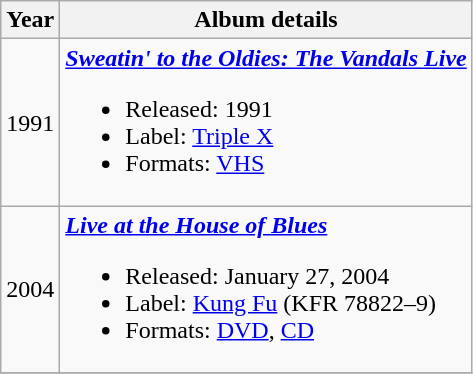<table class ="wikitable">
<tr>
<th>Year</th>
<th>Album details</th>
</tr>
<tr>
<td>1991</td>
<td><strong><em><a href='#'>Sweatin' to the Oldies: The Vandals Live</a></em></strong><br><ul><li>Released: 1991</li><li>Label: <a href='#'>Triple X</a></li><li>Formats: <a href='#'>VHS</a></li></ul></td>
</tr>
<tr>
<td>2004</td>
<td><strong><em><a href='#'>Live at the House of Blues</a></em></strong><br><ul><li>Released: January 27, 2004</li><li>Label: <a href='#'>Kung Fu</a> (KFR 78822–9)</li><li>Formats: <a href='#'>DVD</a>, <a href='#'>CD</a></li></ul></td>
</tr>
<tr>
</tr>
</table>
